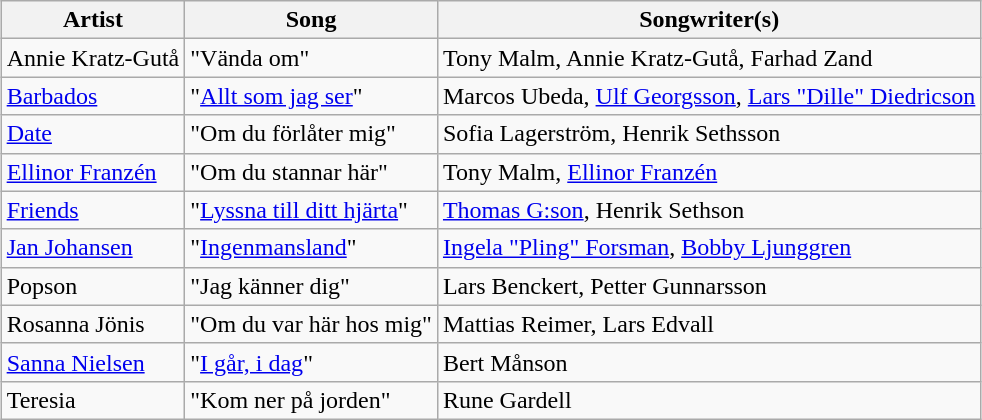<table class="wikitable" style="margin: 1em auto 1em auto; text-align:left">
<tr>
<th>Artist</th>
<th>Song</th>
<th>Songwriter(s)</th>
</tr>
<tr>
<td>Annie Kratz-Gutå</td>
<td>"Vända om"</td>
<td>Tony Malm, Annie Kratz-Gutå, Farhad Zand</td>
</tr>
<tr>
<td><a href='#'>Barbados</a></td>
<td>"<a href='#'>Allt som jag ser</a>"</td>
<td>Marcos Ubeda, <a href='#'>Ulf Georgsson</a>, <a href='#'>Lars "Dille" Diedricson</a></td>
</tr>
<tr>
<td><a href='#'>Date</a></td>
<td>"Om du förlåter mig"</td>
<td>Sofia Lagerström, Henrik Sethsson</td>
</tr>
<tr>
<td><a href='#'>Ellinor Franzén</a></td>
<td>"Om du stannar här"</td>
<td>Tony Malm, <a href='#'>Ellinor Franzén</a></td>
</tr>
<tr>
<td><a href='#'>Friends</a></td>
<td>"<a href='#'>Lyssna till ditt hjärta</a>"</td>
<td><a href='#'>Thomas G:son</a>, Henrik Sethson</td>
</tr>
<tr>
<td><a href='#'>Jan Johansen</a></td>
<td>"<a href='#'>Ingenmansland</a>"</td>
<td><a href='#'>Ingela "Pling" Forsman</a>, <a href='#'>Bobby Ljunggren</a></td>
</tr>
<tr>
<td>Popson</td>
<td>"Jag känner dig"</td>
<td>Lars Benckert, Petter Gunnarsson</td>
</tr>
<tr>
<td>Rosanna Jönis</td>
<td>"Om du var här hos mig"</td>
<td>Mattias Reimer, Lars Edvall</td>
</tr>
<tr>
<td><a href='#'>Sanna Nielsen</a></td>
<td>"<a href='#'>I går, i dag</a>"</td>
<td>Bert Månson</td>
</tr>
<tr>
<td>Teresia</td>
<td>"Kom ner på jorden"</td>
<td>Rune Gardell</td>
</tr>
</table>
